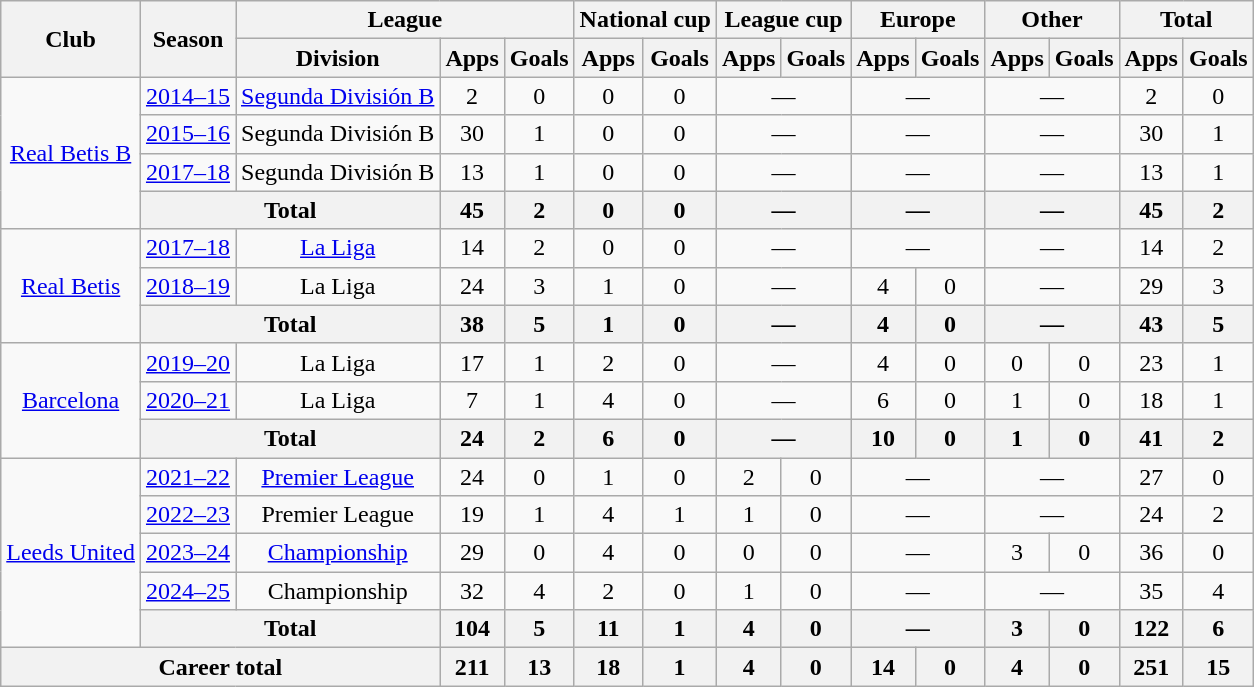<table class="wikitable" style="text-align: center;">
<tr>
<th rowspan="2">Club</th>
<th rowspan="2">Season</th>
<th colspan="3">League</th>
<th colspan="2">National cup</th>
<th colspan="2">League cup</th>
<th colspan="2">Europe</th>
<th colspan="2">Other</th>
<th colspan="2">Total</th>
</tr>
<tr>
<th>Division</th>
<th>Apps</th>
<th>Goals</th>
<th>Apps</th>
<th>Goals</th>
<th>Apps</th>
<th>Goals</th>
<th>Apps</th>
<th>Goals</th>
<th>Apps</th>
<th>Goals</th>
<th>Apps</th>
<th>Goals</th>
</tr>
<tr>
<td rowspan="4"><a href='#'>Real Betis B</a></td>
<td><a href='#'>2014–15</a></td>
<td><a href='#'>Segunda División B</a></td>
<td>2</td>
<td>0</td>
<td>0</td>
<td>0</td>
<td colspan="2">—</td>
<td colspan="2">—</td>
<td colspan="2">—</td>
<td>2</td>
<td>0</td>
</tr>
<tr>
<td><a href='#'>2015–16</a></td>
<td>Segunda División B</td>
<td>30</td>
<td>1</td>
<td>0</td>
<td>0</td>
<td colspan="2">—</td>
<td colspan="2">—</td>
<td colspan="2">—</td>
<td>30</td>
<td>1</td>
</tr>
<tr>
<td><a href='#'>2017–18</a></td>
<td>Segunda División B</td>
<td>13</td>
<td>1</td>
<td>0</td>
<td>0</td>
<td colspan="2">—</td>
<td colspan="2">—</td>
<td colspan="2">—</td>
<td>13</td>
<td>1</td>
</tr>
<tr>
<th colspan="2">Total</th>
<th>45</th>
<th>2</th>
<th>0</th>
<th>0</th>
<th colspan="2">—</th>
<th colspan="2">—</th>
<th colspan="2">—</th>
<th>45</th>
<th>2</th>
</tr>
<tr>
<td rowspan="3"><a href='#'>Real Betis</a></td>
<td><a href='#'>2017–18</a></td>
<td><a href='#'>La Liga</a></td>
<td>14</td>
<td>2</td>
<td>0</td>
<td>0</td>
<td colspan="2">—</td>
<td colspan="2">—</td>
<td colspan="2">—</td>
<td>14</td>
<td>2</td>
</tr>
<tr>
<td><a href='#'>2018–19</a></td>
<td>La Liga</td>
<td>24</td>
<td>3</td>
<td>1</td>
<td>0</td>
<td colspan="2">—</td>
<td>4</td>
<td>0</td>
<td colspan="2">—</td>
<td>29</td>
<td>3</td>
</tr>
<tr>
<th colspan="2">Total</th>
<th>38</th>
<th>5</th>
<th>1</th>
<th>0</th>
<th colspan="2">—</th>
<th>4</th>
<th>0</th>
<th colspan="2">—</th>
<th>43</th>
<th>5</th>
</tr>
<tr>
<td rowspan="3"><a href='#'>Barcelona</a></td>
<td><a href='#'>2019–20</a></td>
<td>La Liga</td>
<td>17</td>
<td>1</td>
<td>2</td>
<td>0</td>
<td colspan="2">—</td>
<td>4</td>
<td>0</td>
<td>0</td>
<td>0</td>
<td>23</td>
<td>1</td>
</tr>
<tr>
<td><a href='#'>2020–21</a></td>
<td>La Liga</td>
<td>7</td>
<td>1</td>
<td>4</td>
<td>0</td>
<td colspan="2">—</td>
<td>6</td>
<td>0</td>
<td>1</td>
<td>0</td>
<td>18</td>
<td>1</td>
</tr>
<tr>
<th colspan="2">Total</th>
<th>24</th>
<th>2</th>
<th>6</th>
<th>0</th>
<th colspan="2">—</th>
<th>10</th>
<th>0</th>
<th>1</th>
<th>0</th>
<th>41</th>
<th>2</th>
</tr>
<tr>
<td rowspan="5"><a href='#'>Leeds United</a></td>
<td><a href='#'>2021–22</a></td>
<td><a href='#'>Premier League</a></td>
<td>24</td>
<td>0</td>
<td>1</td>
<td>0</td>
<td>2</td>
<td>0</td>
<td colspan="2">—</td>
<td colspan="2">—</td>
<td>27</td>
<td>0</td>
</tr>
<tr>
<td><a href='#'>2022–23</a></td>
<td>Premier League</td>
<td>19</td>
<td>1</td>
<td>4</td>
<td>1</td>
<td>1</td>
<td>0</td>
<td colspan="2">—</td>
<td colspan="2">—</td>
<td>24</td>
<td>2</td>
</tr>
<tr>
<td><a href='#'>2023–24</a></td>
<td><a href='#'>Championship</a></td>
<td>29</td>
<td>0</td>
<td>4</td>
<td>0</td>
<td>0</td>
<td>0</td>
<td colspan="2">—</td>
<td>3</td>
<td>0</td>
<td>36</td>
<td>0</td>
</tr>
<tr>
<td><a href='#'>2024–25</a></td>
<td>Championship</td>
<td>32</td>
<td>4</td>
<td>2</td>
<td>0</td>
<td>1</td>
<td>0</td>
<td colspan="2">—</td>
<td colspan="2">—</td>
<td>35</td>
<td>4</td>
</tr>
<tr>
<th colspan="2">Total</th>
<th>104</th>
<th>5</th>
<th>11</th>
<th>1</th>
<th>4</th>
<th>0</th>
<th colspan="2">—</th>
<th>3</th>
<th>0</th>
<th>122</th>
<th>6</th>
</tr>
<tr>
<th colspan="3">Career total</th>
<th>211</th>
<th>13</th>
<th>18</th>
<th>1</th>
<th>4</th>
<th>0</th>
<th>14</th>
<th>0</th>
<th>4</th>
<th>0</th>
<th>251</th>
<th>15</th>
</tr>
</table>
